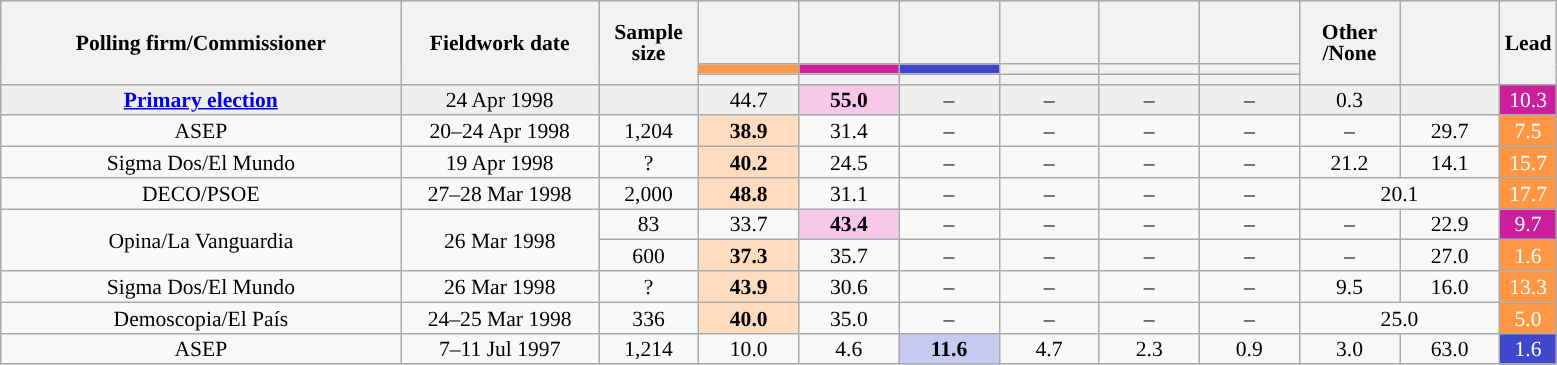<table class="wikitable collapsible collapsed" style="text-align:center; font-size:90%; line-height:14px;">
<tr style="height:42px;">
<th style="width:260px;" rowspan="3">Polling firm/Commissioner</th>
<th style="width:125px;" rowspan="3">Fieldwork date</th>
<th style="width:60px;" rowspan="3">Sample size</th>
<th style="width:60px;"></th>
<th style="width:60px;"></th>
<th style="width:60px;"></th>
<th style="width:60px;"></th>
<th style="width:60px;"></th>
<th style="width:60px;"></th>
<th style="width:60px;" rowspan="3">Other<br>/None</th>
<th style="width:60px;" rowspan="3"></th>
<th style="width:30px;" rowspan="3">Lead</th>
</tr>
<tr>
<th style="color:inherit;background:#FF9744;"></th>
<th style="color:inherit;background:#CB1F9B;"></th>
<th style="color:inherit;background:#3F48CC;"></th>
<th style="color:inherit;background:"></th>
<th style="color:inherit;background:"></th>
<th style="color:inherit;background:"></th>
</tr>
<tr>
<th></th>
<th></th>
<th></th>
<th></th>
<th></th>
<th></th>
</tr>
<tr style="color:inherit;background:#EFEFEF;">
<td><strong><a href='#'>Primary election</a></strong></td>
<td>24 Apr 1998</td>
<td></td>
<td>44.7</td>
<td style="color:inherit;background:#F7C8EA;"><strong>55.0</strong></td>
<td>–</td>
<td>–</td>
<td>–</td>
<td>–</td>
<td>0.3</td>
<td></td>
<td style="color:inherit;background:#CB1F9B; color:white;">10.3</td>
</tr>
<tr>
<td>ASEP</td>
<td>20–24 Apr 1998</td>
<td>1,204</td>
<td style="color:inherit;background:#FFDCBF;"><strong>38.9</strong></td>
<td>31.4</td>
<td>–</td>
<td>–</td>
<td>–</td>
<td>–</td>
<td>–</td>
<td>29.7</td>
<td style="color:inherit;background:#FF9744; color:white;">7.5</td>
</tr>
<tr>
<td>Sigma Dos/El Mundo</td>
<td>19 Apr 1998</td>
<td>?</td>
<td style="color:inherit;background:#FFDCBF;"><strong>40.2</strong></td>
<td>24.5</td>
<td>–</td>
<td>–</td>
<td>–</td>
<td>–</td>
<td>21.2</td>
<td>14.1</td>
<td style="color:inherit;background:#FF9744; color:white;">15.7</td>
</tr>
<tr>
<td>DECO/PSOE</td>
<td>27–28 Mar 1998</td>
<td>2,000</td>
<td style="color:inherit;background:#FFDCBF;"><strong>48.8</strong></td>
<td>31.1</td>
<td>–</td>
<td>–</td>
<td>–</td>
<td>–</td>
<td colspan="2">20.1</td>
<td style="color:inherit;background:#FF9744; color:white;">17.7</td>
</tr>
<tr>
<td rowspan="2">Opina/La Vanguardia</td>
<td rowspan="2">26 Mar 1998</td>
<td>83</td>
<td>33.7</td>
<td style="color:inherit;background:#F7C8EA;"><strong>43.4</strong></td>
<td>–</td>
<td>–</td>
<td>–</td>
<td>–</td>
<td>–</td>
<td>22.9</td>
<td style="color:inherit;background:#CB1F9B; color:white;">9.7</td>
</tr>
<tr>
<td>600</td>
<td style="color:inherit;background:#FFDCBF;"><strong>37.3</strong></td>
<td>35.7</td>
<td>–</td>
<td>–</td>
<td>–</td>
<td>–</td>
<td>–</td>
<td>27.0</td>
<td style="color:inherit;background:#FF9744; color:white;">1.6</td>
</tr>
<tr>
<td>Sigma Dos/El Mundo</td>
<td>26 Mar 1998</td>
<td>?</td>
<td style="color:inherit;background:#FFDCBF;"><strong>43.9</strong></td>
<td>30.6</td>
<td>–</td>
<td>–</td>
<td>–</td>
<td>–</td>
<td>9.5</td>
<td>16.0</td>
<td style="color:inherit;background:#FF9744; color:white;">13.3</td>
</tr>
<tr>
<td>Demoscopia/El País</td>
<td>24–25 Mar 1998</td>
<td>336</td>
<td style="color:inherit;background:#FFDCBF;"><strong>40.0</strong></td>
<td>35.0</td>
<td>–</td>
<td>–</td>
<td>–</td>
<td>–</td>
<td colspan="2">25.0</td>
<td style="color:inherit;background:#FF9744; color:white;">5.0</td>
</tr>
<tr>
<td>ASEP</td>
<td>7–11 Jul 1997</td>
<td>1,214</td>
<td>10.0</td>
<td>4.6</td>
<td style="color:inherit;background:#C6C9F0;"><strong>11.6</strong></td>
<td>4.7</td>
<td>2.3</td>
<td>0.9</td>
<td>3.0</td>
<td>63.0</td>
<td style="color:inherit;background:#3F48CC; color:white;">1.6</td>
</tr>
</table>
